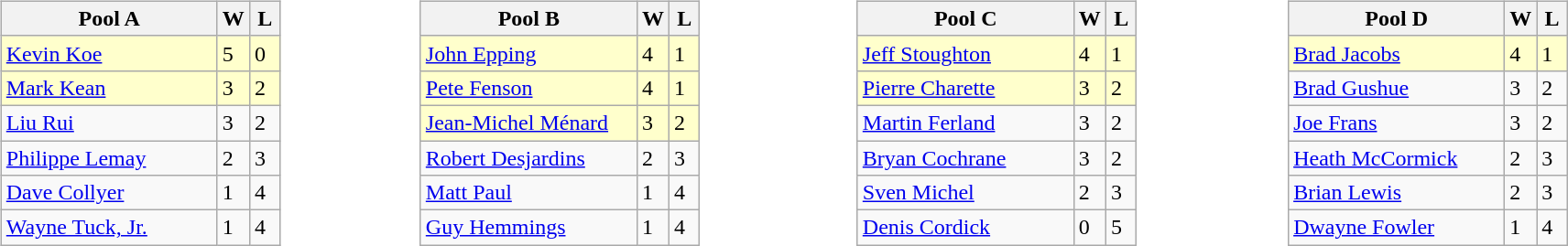<table>
<tr>
<td width=10% valign="top"><br><table class="wikitable">
<tr>
<th width=150>Pool A</th>
<th width=15>W</th>
<th width=15>L</th>
</tr>
<tr bgcolor=#ffffcc>
<td> <a href='#'>Kevin Koe</a></td>
<td>5</td>
<td>0</td>
</tr>
<tr bgcolor=#ffffcc>
<td> <a href='#'>Mark Kean</a></td>
<td>3</td>
<td>2</td>
</tr>
<tr>
<td> <a href='#'>Liu Rui</a></td>
<td>3</td>
<td>2</td>
</tr>
<tr>
<td> <a href='#'>Philippe Lemay</a></td>
<td>2</td>
<td>3</td>
</tr>
<tr>
<td> <a href='#'>Dave Collyer</a></td>
<td>1</td>
<td>4</td>
</tr>
<tr>
<td> <a href='#'>Wayne Tuck, Jr.</a></td>
<td>1</td>
<td>4</td>
</tr>
</table>
</td>
<td width=10% valign="top"><br><table class="wikitable">
<tr>
<th width=150>Pool B</th>
<th width=15>W</th>
<th width=15>L</th>
</tr>
<tr bgcolor=#ffffcc>
<td> <a href='#'>John Epping</a></td>
<td>4</td>
<td>1</td>
</tr>
<tr bgcolor=#ffffcc>
<td> <a href='#'>Pete Fenson</a></td>
<td>4</td>
<td>1</td>
</tr>
<tr bgcolor=#ffffcc>
<td> <a href='#'>Jean-Michel Ménard</a></td>
<td>3</td>
<td>2</td>
</tr>
<tr>
<td> <a href='#'>Robert Desjardins</a></td>
<td>2</td>
<td>3</td>
</tr>
<tr>
<td> <a href='#'>Matt Paul</a></td>
<td>1</td>
<td>4</td>
</tr>
<tr>
<td> <a href='#'>Guy Hemmings</a></td>
<td>1</td>
<td>4</td>
</tr>
</table>
</td>
<td width=10% valign="top"><br><table class="wikitable">
<tr>
<th width=150>Pool C</th>
<th width=15>W</th>
<th width=15>L</th>
</tr>
<tr bgcolor=#ffffcc>
<td> <a href='#'>Jeff Stoughton</a></td>
<td>4</td>
<td>1</td>
</tr>
<tr bgcolor=#ffffcc>
<td> <a href='#'>Pierre Charette</a></td>
<td>3</td>
<td>2</td>
</tr>
<tr>
<td> <a href='#'>Martin Ferland</a></td>
<td>3</td>
<td>2</td>
</tr>
<tr>
<td> <a href='#'>Bryan Cochrane</a></td>
<td>3</td>
<td>2</td>
</tr>
<tr>
<td> <a href='#'>Sven Michel</a></td>
<td>2</td>
<td>3</td>
</tr>
<tr>
<td> <a href='#'>Denis Cordick</a></td>
<td>0</td>
<td>5</td>
</tr>
</table>
</td>
<td width=10% valign="top"><br><table class="wikitable">
<tr>
<th width=150>Pool D</th>
<th width=15>W</th>
<th width=15>L</th>
</tr>
<tr bgcolor=#ffffcc>
<td> <a href='#'>Brad Jacobs</a></td>
<td>4</td>
<td>1</td>
</tr>
<tr>
<td> <a href='#'>Brad Gushue</a></td>
<td>3</td>
<td>2</td>
</tr>
<tr>
<td> <a href='#'>Joe Frans</a></td>
<td>3</td>
<td>2</td>
</tr>
<tr>
<td> <a href='#'>Heath McCormick</a></td>
<td>2</td>
<td>3</td>
</tr>
<tr>
<td> <a href='#'>Brian Lewis</a></td>
<td>2</td>
<td>3</td>
</tr>
<tr>
<td> <a href='#'>Dwayne Fowler</a></td>
<td>1</td>
<td>4</td>
</tr>
</table>
</td>
</tr>
</table>
